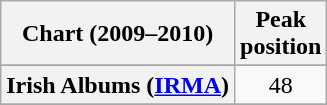<table class="wikitable sortable plainrowheaders">
<tr>
<th scope="col">Chart (2009–2010)</th>
<th scope="col">Peak<br>position</th>
</tr>
<tr>
</tr>
<tr>
</tr>
<tr>
</tr>
<tr>
</tr>
<tr>
</tr>
<tr>
</tr>
<tr>
<th scope="row">Irish Albums (<a href='#'>IRMA</a>)</th>
<td style="text-align:center">48</td>
</tr>
<tr>
</tr>
<tr>
</tr>
<tr>
</tr>
<tr>
</tr>
<tr>
</tr>
<tr>
</tr>
<tr>
</tr>
<tr>
</tr>
</table>
